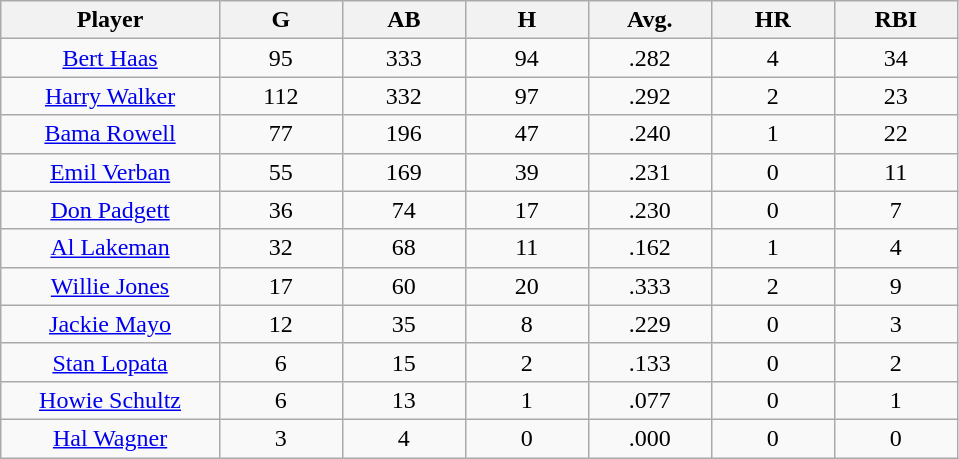<table class="wikitable sortable">
<tr>
<th bgcolor="#DDDDFF" width="16%">Player</th>
<th bgcolor="#DDDDFF" width="9%">G</th>
<th bgcolor="#DDDDFF" width="9%">AB</th>
<th bgcolor="#DDDDFF" width="9%">H</th>
<th bgcolor="#DDDDFF" width="9%">Avg.</th>
<th bgcolor="#DDDDFF" width="9%">HR</th>
<th bgcolor="#DDDDFF" width="9%">RBI</th>
</tr>
<tr align="center">
<td><a href='#'>Bert Haas</a></td>
<td>95</td>
<td>333</td>
<td>94</td>
<td>.282</td>
<td>4</td>
<td>34</td>
</tr>
<tr align=center>
<td><a href='#'>Harry Walker</a></td>
<td>112</td>
<td>332</td>
<td>97</td>
<td>.292</td>
<td>2</td>
<td>23</td>
</tr>
<tr align=center>
<td><a href='#'>Bama Rowell</a></td>
<td>77</td>
<td>196</td>
<td>47</td>
<td>.240</td>
<td>1</td>
<td>22</td>
</tr>
<tr align=center>
<td><a href='#'>Emil Verban</a></td>
<td>55</td>
<td>169</td>
<td>39</td>
<td>.231</td>
<td>0</td>
<td>11</td>
</tr>
<tr align=center>
<td><a href='#'>Don Padgett</a></td>
<td>36</td>
<td>74</td>
<td>17</td>
<td>.230</td>
<td>0</td>
<td>7</td>
</tr>
<tr align=center>
<td><a href='#'>Al Lakeman</a></td>
<td>32</td>
<td>68</td>
<td>11</td>
<td>.162</td>
<td>1</td>
<td>4</td>
</tr>
<tr align=center>
<td><a href='#'>Willie Jones</a></td>
<td>17</td>
<td>60</td>
<td>20</td>
<td>.333</td>
<td>2</td>
<td>9</td>
</tr>
<tr align=center>
<td><a href='#'>Jackie Mayo</a></td>
<td>12</td>
<td>35</td>
<td>8</td>
<td>.229</td>
<td>0</td>
<td>3</td>
</tr>
<tr align=center>
<td><a href='#'>Stan Lopata</a></td>
<td>6</td>
<td>15</td>
<td>2</td>
<td>.133</td>
<td>0</td>
<td>2</td>
</tr>
<tr align=center>
<td><a href='#'>Howie Schultz</a></td>
<td>6</td>
<td>13</td>
<td>1</td>
<td>.077</td>
<td>0</td>
<td>1</td>
</tr>
<tr align=center>
<td><a href='#'>Hal Wagner</a></td>
<td>3</td>
<td>4</td>
<td>0</td>
<td>.000</td>
<td>0</td>
<td>0</td>
</tr>
</table>
